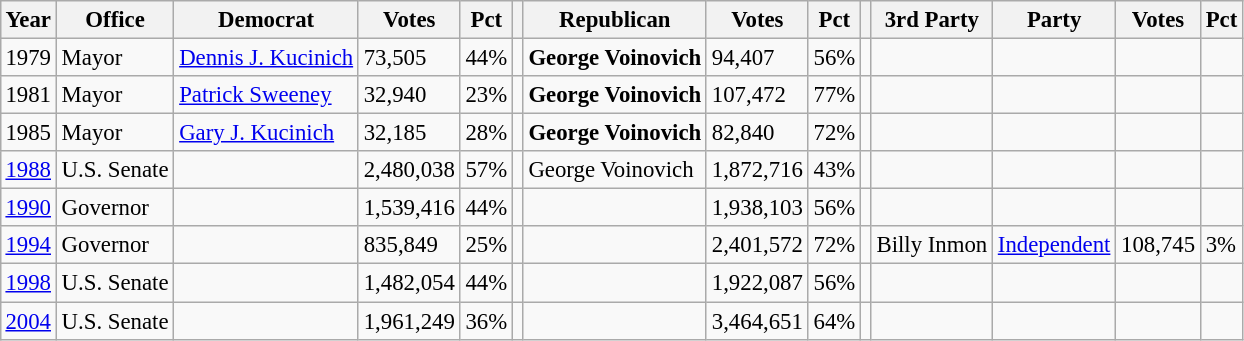<table class="wikitable" style="margin:0.5em ; font-size:95%">
<tr>
<th>Year</th>
<th>Office</th>
<th>Democrat</th>
<th>Votes</th>
<th>Pct</th>
<th></th>
<th>Republican</th>
<th>Votes</th>
<th>Pct</th>
<th></th>
<th>3rd Party</th>
<th>Party</th>
<th>Votes</th>
<th>Pct</th>
</tr>
<tr>
<td>1979</td>
<td>Mayor</td>
<td><a href='#'>Dennis J. Kucinich</a></td>
<td>73,505</td>
<td>44%</td>
<td></td>
<td><strong>George Voinovich</strong></td>
<td>94,407</td>
<td>56%</td>
<td></td>
<td></td>
<td></td>
<td></td>
<td></td>
</tr>
<tr>
<td>1981</td>
<td>Mayor</td>
<td><a href='#'>Patrick Sweeney</a></td>
<td>32,940</td>
<td>23%</td>
<td></td>
<td><strong>George Voinovich</strong></td>
<td>107,472</td>
<td>77%</td>
<td></td>
<td></td>
<td></td>
<td></td>
<td></td>
</tr>
<tr>
<td>1985</td>
<td>Mayor</td>
<td><a href='#'>Gary J. Kucinich</a></td>
<td>32,185</td>
<td>28%</td>
<td></td>
<td><strong>George Voinovich</strong></td>
<td>82,840</td>
<td>72%</td>
<td></td>
<td></td>
<td></td>
<td></td>
<td></td>
</tr>
<tr>
<td><a href='#'>1988</a></td>
<td>U.S. Senate</td>
<td><strong></strong></td>
<td>2,480,038</td>
<td>57%</td>
<td></td>
<td>George Voinovich</td>
<td>1,872,716</td>
<td>43%</td>
<td></td>
<td></td>
<td></td>
<td></td>
<td></td>
</tr>
<tr>
<td><a href='#'>1990</a></td>
<td>Governor</td>
<td></td>
<td>1,539,416</td>
<td>44%</td>
<td></td>
<td></td>
<td>1,938,103</td>
<td>56%</td>
<td></td>
<td></td>
<td></td>
<td></td>
<td></td>
</tr>
<tr>
<td><a href='#'>1994</a></td>
<td>Governor</td>
<td></td>
<td>835,849</td>
<td>25%</td>
<td></td>
<td></td>
<td>2,401,572</td>
<td>72%</td>
<td></td>
<td>Billy Inmon</td>
<td><a href='#'>Independent</a></td>
<td>108,745</td>
<td>3%</td>
</tr>
<tr>
<td><a href='#'>1998</a></td>
<td>U.S. Senate</td>
<td></td>
<td>1,482,054</td>
<td>44%</td>
<td></td>
<td></td>
<td>1,922,087</td>
<td>56%</td>
<td></td>
<td></td>
<td></td>
<td></td>
<td></td>
</tr>
<tr>
<td><a href='#'>2004</a></td>
<td>U.S. Senate</td>
<td></td>
<td>1,961,249</td>
<td>36%</td>
<td></td>
<td></td>
<td>3,464,651</td>
<td>64%</td>
<td></td>
<td></td>
<td></td>
<td></td>
<td></td>
</tr>
</table>
